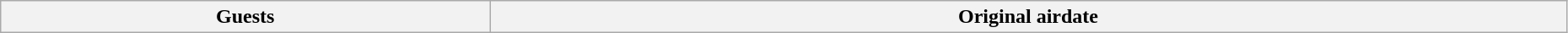<table class="wikitable plainrowheaders" style="width:98%;">
<tr>
<th>Guests</th>
<th>Original airdate<br>
















</th>
</tr>
</table>
